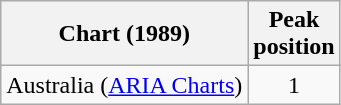<table class="wikitable">
<tr>
<th>Chart (1989)</th>
<th>Peak<br>position</th>
</tr>
<tr>
<td>Australia (<a href='#'>ARIA Charts</a>)</td>
<td style="text-align:center;">1</td>
</tr>
</table>
